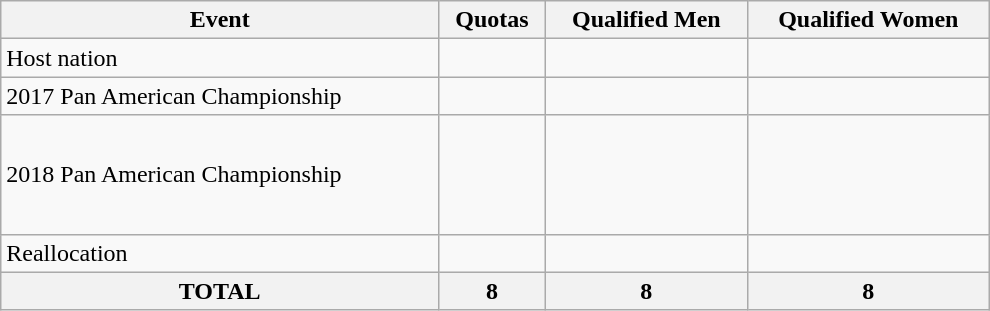<table class="wikitable" width=660>
<tr>
<th>Event</th>
<th>Quotas</th>
<th>Qualified Men</th>
<th>Qualified Women</th>
</tr>
<tr>
<td>Host nation</td>
<td></td>
<td></td>
<td><s></s></td>
</tr>
<tr>
<td>2017 Pan American Championship</td>
<td></td>
<td><br></td>
<td><br></td>
</tr>
<tr>
<td>2018 Pan American Championship</td>
<td></td>
<td><br><br><br><br></td>
<td><br><br><br><br></td>
</tr>
<tr>
<td>Reallocation</td>
<td></td>
<td></td>
<td></td>
</tr>
<tr>
<th>TOTAL</th>
<th>8</th>
<th>8</th>
<th>8</th>
</tr>
</table>
